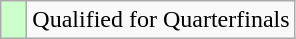<table class="wikitable">
<tr>
<td width=10px bgcolor=#ccffcc></td>
<td>Qualified for Quarterfinals</td>
</tr>
</table>
